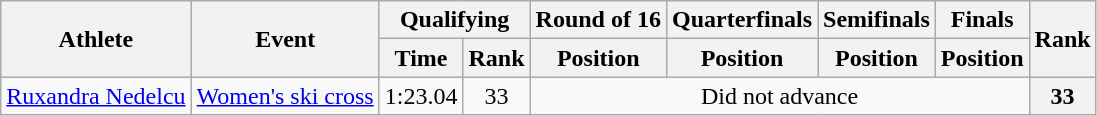<table class="wikitable">
<tr>
<th rowspan="2">Athlete</th>
<th rowspan="2">Event</th>
<th colspan="2">Qualifying</th>
<th>Round of 16</th>
<th>Quarterfinals</th>
<th>Semifinals</th>
<th>Finals</th>
<th rowspan="2">Rank</th>
</tr>
<tr>
<th>Time</th>
<th>Rank</th>
<th>Position</th>
<th>Position</th>
<th>Position</th>
<th>Position</th>
</tr>
<tr>
<td><a href='#'>Ruxandra Nedelcu</a></td>
<td><a href='#'>Women's ski cross</a></td>
<td align="center">1:23.04</td>
<td align="center">33</td>
<td colspan=4 align=center>Did not advance</td>
<th align="center">33</th>
</tr>
</table>
